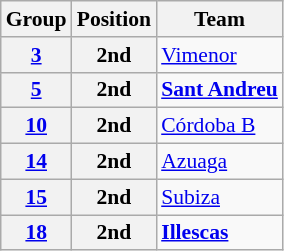<table class="wikitable" style="font-size:90%">
<tr>
<th>Group</th>
<th>Position</th>
<th>Team</th>
</tr>
<tr>
<th><a href='#'>3</a></th>
<th>2nd</th>
<td><a href='#'>Vimenor</a></td>
</tr>
<tr>
<th><a href='#'>5</a></th>
<th>2nd</th>
<td><strong><a href='#'>Sant Andreu</a></strong></td>
</tr>
<tr>
<th><a href='#'>10</a></th>
<th>2nd</th>
<td><a href='#'>Córdoba B</a></td>
</tr>
<tr>
<th><a href='#'>14</a></th>
<th>2nd</th>
<td><a href='#'>Azuaga</a></td>
</tr>
<tr>
<th><a href='#'>15</a></th>
<th>2nd</th>
<td><a href='#'>Subiza</a></td>
</tr>
<tr>
<th><a href='#'>18</a></th>
<th>2nd</th>
<td><strong><a href='#'>Illescas</a></strong></td>
</tr>
</table>
